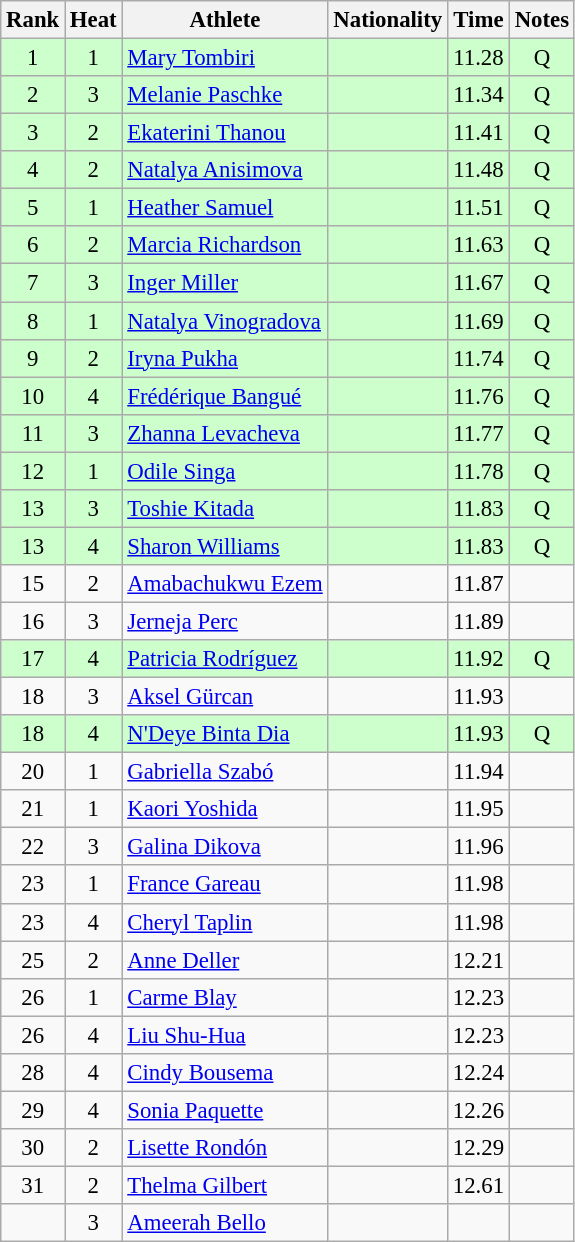<table class="wikitable sortable" style="text-align:center;font-size:95%">
<tr>
<th>Rank</th>
<th>Heat</th>
<th>Athlete</th>
<th>Nationality</th>
<th>Time</th>
<th>Notes</th>
</tr>
<tr bgcolor=ccffcc>
<td>1</td>
<td>1</td>
<td align="left"><a href='#'>Mary Tombiri</a></td>
<td align=left></td>
<td>11.28</td>
<td>Q</td>
</tr>
<tr bgcolor=ccffcc>
<td>2</td>
<td>3</td>
<td align="left"><a href='#'>Melanie Paschke</a></td>
<td align=left></td>
<td>11.34</td>
<td>Q</td>
</tr>
<tr bgcolor=ccffcc>
<td>3</td>
<td>2</td>
<td align="left"><a href='#'>Ekaterini Thanou</a></td>
<td align=left></td>
<td>11.41</td>
<td>Q</td>
</tr>
<tr bgcolor=ccffcc>
<td>4</td>
<td>2</td>
<td align="left"><a href='#'>Natalya Anisimova</a></td>
<td align=left></td>
<td>11.48</td>
<td>Q</td>
</tr>
<tr bgcolor=ccffcc>
<td>5</td>
<td>1</td>
<td align="left"><a href='#'>Heather Samuel</a></td>
<td align=left></td>
<td>11.51</td>
<td>Q</td>
</tr>
<tr bgcolor=ccffcc>
<td>6</td>
<td>2</td>
<td align="left"><a href='#'>Marcia Richardson</a></td>
<td align=left></td>
<td>11.63</td>
<td>Q</td>
</tr>
<tr bgcolor=ccffcc>
<td>7</td>
<td>3</td>
<td align="left"><a href='#'>Inger Miller</a></td>
<td align=left></td>
<td>11.67</td>
<td>Q</td>
</tr>
<tr bgcolor=ccffcc>
<td>8</td>
<td>1</td>
<td align="left"><a href='#'>Natalya Vinogradova</a></td>
<td align=left></td>
<td>11.69</td>
<td>Q</td>
</tr>
<tr bgcolor=ccffcc>
<td>9</td>
<td>2</td>
<td align="left"><a href='#'>Iryna Pukha</a></td>
<td align=left></td>
<td>11.74</td>
<td>Q</td>
</tr>
<tr bgcolor=ccffcc>
<td>10</td>
<td>4</td>
<td align="left"><a href='#'>Frédérique Bangué</a></td>
<td align=left></td>
<td>11.76</td>
<td>Q</td>
</tr>
<tr bgcolor=ccffcc>
<td>11</td>
<td>3</td>
<td align="left"><a href='#'>Zhanna Levacheva</a></td>
<td align=left></td>
<td>11.77</td>
<td>Q</td>
</tr>
<tr bgcolor=ccffcc>
<td>12</td>
<td>1</td>
<td align="left"><a href='#'>Odile Singa</a></td>
<td align=left></td>
<td>11.78</td>
<td>Q</td>
</tr>
<tr bgcolor=ccffcc>
<td>13</td>
<td>3</td>
<td align="left"><a href='#'>Toshie Kitada</a></td>
<td align=left></td>
<td>11.83</td>
<td>Q</td>
</tr>
<tr bgcolor=ccffcc>
<td>13</td>
<td>4</td>
<td align="left"><a href='#'>Sharon Williams</a></td>
<td align=left></td>
<td>11.83</td>
<td>Q</td>
</tr>
<tr>
<td>15</td>
<td>2</td>
<td align="left"><a href='#'>Amabachukwu Ezem</a></td>
<td align=left></td>
<td>11.87</td>
<td></td>
</tr>
<tr>
<td>16</td>
<td>3</td>
<td align="left"><a href='#'>Jerneja Perc</a></td>
<td align=left></td>
<td>11.89</td>
<td></td>
</tr>
<tr bgcolor=ccffcc>
<td>17</td>
<td>4</td>
<td align="left"><a href='#'>Patricia Rodríguez</a></td>
<td align=left></td>
<td>11.92</td>
<td>Q</td>
</tr>
<tr>
<td>18</td>
<td>3</td>
<td align="left"><a href='#'>Aksel Gürcan</a></td>
<td align=left></td>
<td>11.93</td>
<td></td>
</tr>
<tr bgcolor=ccffcc>
<td>18</td>
<td>4</td>
<td align="left"><a href='#'>N'Deye Binta Dia</a></td>
<td align=left></td>
<td>11.93</td>
<td>Q</td>
</tr>
<tr>
<td>20</td>
<td>1</td>
<td align="left"><a href='#'>Gabriella Szabó</a></td>
<td align=left></td>
<td>11.94</td>
<td></td>
</tr>
<tr>
<td>21</td>
<td>1</td>
<td align="left"><a href='#'>Kaori Yoshida</a></td>
<td align=left></td>
<td>11.95</td>
<td></td>
</tr>
<tr>
<td>22</td>
<td>3</td>
<td align="left"><a href='#'>Galina Dikova</a></td>
<td align=left></td>
<td>11.96</td>
<td></td>
</tr>
<tr>
<td>23</td>
<td>1</td>
<td align="left"><a href='#'>France Gareau</a></td>
<td align=left></td>
<td>11.98</td>
<td></td>
</tr>
<tr>
<td>23</td>
<td>4</td>
<td align="left"><a href='#'>Cheryl Taplin</a></td>
<td align=left></td>
<td>11.98</td>
<td></td>
</tr>
<tr>
<td>25</td>
<td>2</td>
<td align="left"><a href='#'>Anne Deller</a></td>
<td align=left></td>
<td>12.21</td>
<td></td>
</tr>
<tr>
<td>26</td>
<td>1</td>
<td align="left"><a href='#'>Carme Blay</a></td>
<td align=left></td>
<td>12.23</td>
<td></td>
</tr>
<tr>
<td>26</td>
<td>4</td>
<td align="left"><a href='#'>Liu Shu-Hua</a></td>
<td align=left></td>
<td>12.23</td>
<td></td>
</tr>
<tr>
<td>28</td>
<td>4</td>
<td align="left"><a href='#'>Cindy Bousema</a></td>
<td align=left></td>
<td>12.24</td>
<td></td>
</tr>
<tr>
<td>29</td>
<td>4</td>
<td align="left"><a href='#'>Sonia Paquette</a></td>
<td align=left></td>
<td>12.26</td>
<td></td>
</tr>
<tr>
<td>30</td>
<td>2</td>
<td align="left"><a href='#'>Lisette Rondón</a></td>
<td align=left></td>
<td>12.29</td>
<td></td>
</tr>
<tr>
<td>31</td>
<td>2</td>
<td align="left"><a href='#'>Thelma Gilbert</a></td>
<td align=left></td>
<td>12.61</td>
<td></td>
</tr>
<tr>
<td></td>
<td>3</td>
<td align="left"><a href='#'>Ameerah Bello</a></td>
<td align=left></td>
<td></td>
<td></td>
</tr>
</table>
